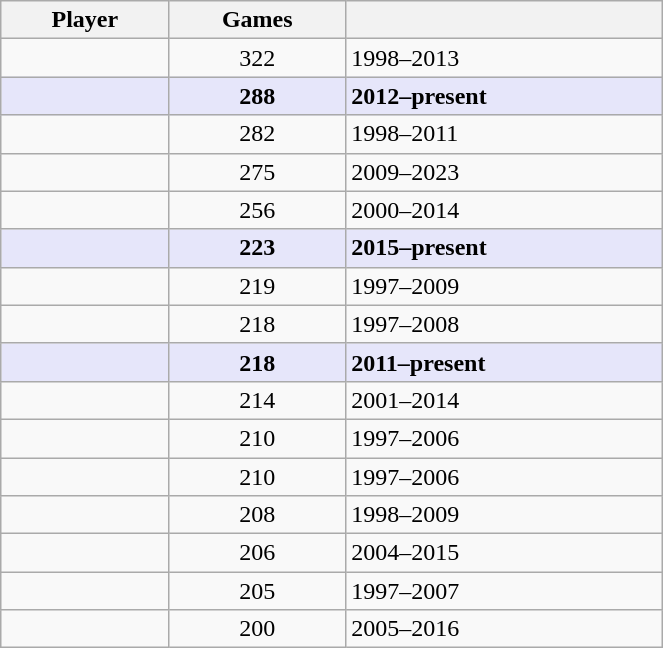<table class="wikitable sortable" width=35%>
<tr>
<th>Player</th>
<th>Games</th>
<th></th>
</tr>
<tr>
<td></td>
<td align=center>322</td>
<td>1998–2013</td>
</tr>
<tr style=background:#E6E6FA>
<td><strong></strong></td>
<td align=center><strong>288</strong></td>
<td><strong>2012–present</strong></td>
</tr>
<tr>
<td></td>
<td align=center>282</td>
<td>1998–2011</td>
</tr>
<tr>
<td></td>
<td align=center>275</td>
<td>2009–2023</td>
</tr>
<tr>
<td></td>
<td align=center>256</td>
<td>2000–2014</td>
</tr>
<tr style=background:#E6E6FA>
<td><strong></strong></td>
<td align=center><strong>223</strong></td>
<td><strong>2015–present</strong></td>
</tr>
<tr>
<td></td>
<td align=center>219</td>
<td>1997–2009</td>
</tr>
<tr>
<td></td>
<td align=center>218</td>
<td>1997–2008</td>
</tr>
<tr style=background:#E6E6FA>
<td><strong></strong></td>
<td align=center><strong>218</strong></td>
<td><strong>2011–present</strong></td>
</tr>
<tr>
<td></td>
<td align=center>214</td>
<td>2001–2014</td>
</tr>
<tr>
<td></td>
<td align=center>210</td>
<td>1997–2006</td>
</tr>
<tr>
<td></td>
<td align=center>210</td>
<td>1997–2006</td>
</tr>
<tr>
<td></td>
<td align=center>208</td>
<td>1998–2009</td>
</tr>
<tr>
<td></td>
<td align=center>206</td>
<td>2004–2015</td>
</tr>
<tr>
<td></td>
<td align=center>205</td>
<td>1997–2007</td>
</tr>
<tr>
<td></td>
<td align=center>200</td>
<td>2005–2016</td>
</tr>
</table>
